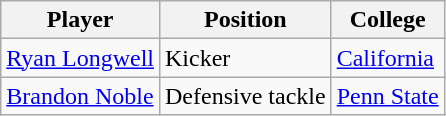<table class="wikitable">
<tr>
<th>Player</th>
<th>Position</th>
<th>College</th>
</tr>
<tr>
<td><a href='#'>Ryan Longwell</a></td>
<td>Kicker</td>
<td><a href='#'>California</a></td>
</tr>
<tr>
<td><a href='#'>Brandon Noble</a></td>
<td>Defensive tackle</td>
<td><a href='#'>Penn State</a></td>
</tr>
</table>
